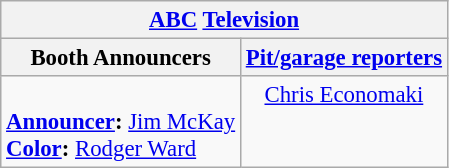<table class="wikitable" style="font-size: 95%;">
<tr>
<th colspan=2><a href='#'>ABC</a> <a href='#'>Television</a></th>
</tr>
<tr>
<th>Booth Announcers</th>
<th><a href='#'>Pit/garage reporters</a></th>
</tr>
<tr>
<td valign="top"><br><strong><a href='#'>Announcer</a>:</strong> <a href='#'>Jim McKay</a><br>
<strong><a href='#'>Color</a>:</strong> <a href='#'>Rodger Ward</a><br></td>
<td align="center" valign="top"><a href='#'>Chris Economaki</a></td>
</tr>
</table>
